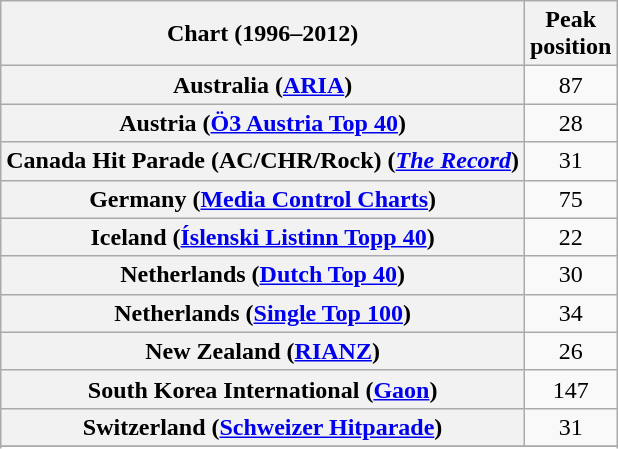<table class="wikitable plainrowheaders sortable" style="text-align:center;">
<tr>
<th scope="col">Chart (1996–2012)</th>
<th scope="col">Peak<br>position</th>
</tr>
<tr>
<th scope="row">Australia (<a href='#'>ARIA</a>)</th>
<td style="text-align:center;">87</td>
</tr>
<tr>
<th scope="row">Austria (<a href='#'>Ö3 Austria Top 40</a>)</th>
<td style="text-align:center;">28</td>
</tr>
<tr>
<th scope="row">Canada Hit Parade (AC/CHR/Rock) (<a href='#'><em>The Record</em></a>)</th>
<td style="text-align:center;">31</td>
</tr>
<tr>
<th scope="row">Germany (<a href='#'>Media Control Charts</a>)</th>
<td style="text-align:center;">75</td>
</tr>
<tr>
<th scope="row">Iceland (<a href='#'>Íslenski Listinn Topp 40</a>)</th>
<td style="text-align:center;">22</td>
</tr>
<tr>
<th scope="row">Netherlands (<a href='#'>Dutch Top 40</a>)</th>
<td style="text-align:center;">30</td>
</tr>
<tr>
<th scope="row">Netherlands (<a href='#'>Single Top 100</a>)</th>
<td style="text-align:center;">34</td>
</tr>
<tr>
<th scope="row">New Zealand (<a href='#'>RIANZ</a>)</th>
<td style="text-align:center;">26</td>
</tr>
<tr>
<th scope="row">South Korea International (<a href='#'>Gaon</a>)</th>
<td style="text-align:center;">147</td>
</tr>
<tr>
<th scope="row">Switzerland (<a href='#'>Schweizer Hitparade</a>)</th>
<td style="text-align:center;">31</td>
</tr>
<tr>
</tr>
<tr>
</tr>
<tr>
</tr>
<tr>
</tr>
<tr>
</tr>
<tr>
</tr>
<tr>
</tr>
<tr>
</tr>
</table>
